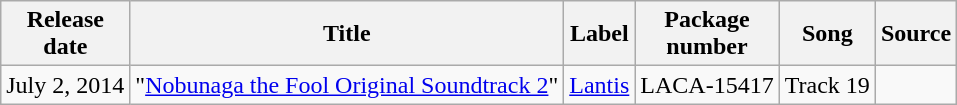<table class="wikitable" style="text-align: center">
<tr>
<th>Release<br>date</th>
<th>Title</th>
<th>Label</th>
<th>Package<br>number</th>
<th>Song</th>
<th>Source</th>
</tr>
<tr>
<td>July 2, 2014</td>
<td>"<a href='#'>Nobunaga the Fool Original Soundtrack 2</a>"</td>
<td><a href='#'>Lantis</a></td>
<td>LACA-15417</td>
<td>Track 19 </td>
<td></td>
</tr>
</table>
